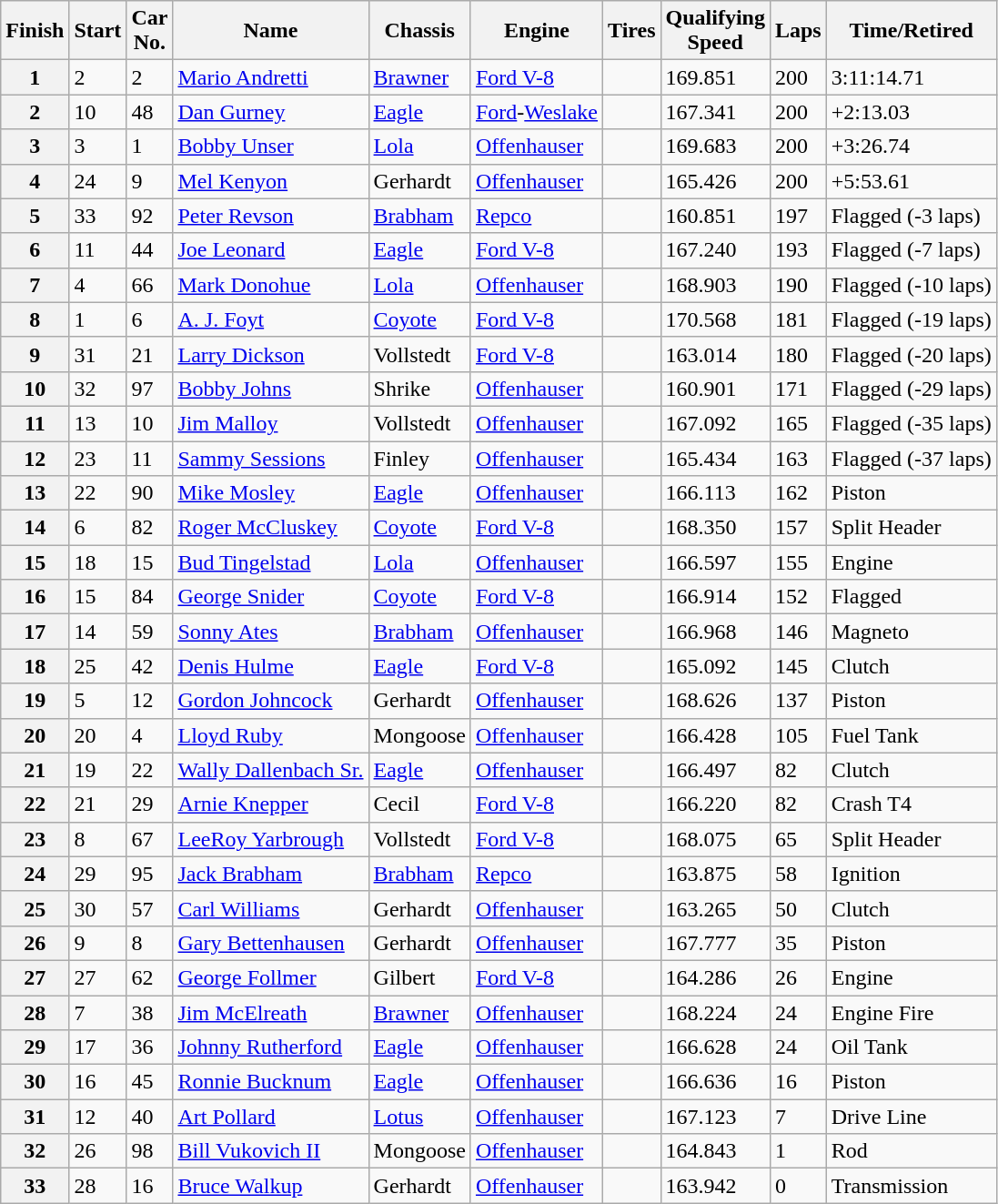<table class="wikitable">
<tr>
<th>Finish</th>
<th>Start</th>
<th>Car<br>No.</th>
<th>Name</th>
<th>Chassis</th>
<th>Engine</th>
<th>Tires</th>
<th>Qualifying<br>Speed</th>
<th>Laps</th>
<th>Time/Retired</th>
</tr>
<tr>
<th>1</th>
<td>2</td>
<td>2</td>
<td> <a href='#'>Mario Andretti</a></td>
<td><a href='#'>Brawner</a></td>
<td><a href='#'>Ford V-8</a></td>
<td align=center></td>
<td>169.851</td>
<td>200</td>
<td>3:11:14.71</td>
</tr>
<tr>
<th>2</th>
<td>10</td>
<td>48</td>
<td> <a href='#'>Dan Gurney</a></td>
<td><a href='#'>Eagle</a></td>
<td><a href='#'>Ford</a>-<a href='#'>Weslake</a></td>
<td align=center></td>
<td>167.341</td>
<td>200</td>
<td>+2:13.03</td>
</tr>
<tr>
<th>3</th>
<td>3</td>
<td>1</td>
<td> <a href='#'>Bobby Unser</a> <strong></strong></td>
<td><a href='#'>Lola</a></td>
<td><a href='#'>Offenhauser</a></td>
<td align=center></td>
<td>169.683</td>
<td>200</td>
<td>+3:26.74</td>
</tr>
<tr>
<th>4</th>
<td>24</td>
<td>9</td>
<td> <a href='#'>Mel Kenyon</a></td>
<td>Gerhardt</td>
<td><a href='#'>Offenhauser</a></td>
<td align=center></td>
<td>165.426</td>
<td>200</td>
<td>+5:53.61</td>
</tr>
<tr>
<th>5</th>
<td>33</td>
<td>92</td>
<td> <a href='#'>Peter Revson</a> <strong></strong></td>
<td><a href='#'>Brabham</a></td>
<td><a href='#'>Repco</a></td>
<td align=center></td>
<td>160.851</td>
<td>197</td>
<td>Flagged (-3 laps)</td>
</tr>
<tr>
<th>6</th>
<td>11</td>
<td>44</td>
<td> <a href='#'>Joe Leonard</a></td>
<td><a href='#'>Eagle</a></td>
<td><a href='#'>Ford V-8</a></td>
<td align=center></td>
<td>167.240</td>
<td>193</td>
<td>Flagged (-7 laps)</td>
</tr>
<tr>
<th>7</th>
<td>4</td>
<td>66</td>
<td> <a href='#'>Mark Donohue</a> <strong></strong></td>
<td><a href='#'>Lola</a></td>
<td><a href='#'>Offenhauser</a></td>
<td align=center></td>
<td>168.903</td>
<td>190</td>
<td>Flagged (-10 laps)</td>
</tr>
<tr>
<th>8</th>
<td>1</td>
<td>6</td>
<td> <a href='#'>A. J. Foyt</a> <strong></strong></td>
<td><a href='#'>Coyote</a></td>
<td><a href='#'>Ford V-8</a></td>
<td align=center></td>
<td>170.568</td>
<td>181</td>
<td>Flagged (-19 laps)</td>
</tr>
<tr>
<th>9</th>
<td>31</td>
<td>21</td>
<td> <a href='#'>Larry Dickson</a></td>
<td>Vollstedt</td>
<td><a href='#'>Ford V-8</a></td>
<td align=center></td>
<td>163.014</td>
<td>180</td>
<td>Flagged (-20 laps)</td>
</tr>
<tr>
<th>10</th>
<td>32</td>
<td>97</td>
<td> <a href='#'>Bobby Johns</a></td>
<td>Shrike</td>
<td><a href='#'>Offenhauser</a></td>
<td align=center></td>
<td>160.901</td>
<td>171</td>
<td>Flagged (-29 laps)</td>
</tr>
<tr>
<th>11</th>
<td>13</td>
<td>10</td>
<td> <a href='#'>Jim Malloy</a></td>
<td>Vollstedt</td>
<td><a href='#'>Offenhauser</a></td>
<td align=center></td>
<td>167.092</td>
<td>165</td>
<td>Flagged (-35 laps)</td>
</tr>
<tr>
<th>12</th>
<td>23</td>
<td>11</td>
<td> <a href='#'>Sammy Sessions</a></td>
<td>Finley</td>
<td><a href='#'>Offenhauser</a></td>
<td align=center></td>
<td>165.434</td>
<td>163</td>
<td>Flagged (-37 laps)</td>
</tr>
<tr>
<th>13</th>
<td>22</td>
<td>90</td>
<td> <a href='#'>Mike Mosley</a></td>
<td><a href='#'>Eagle</a></td>
<td><a href='#'>Offenhauser</a></td>
<td align=center></td>
<td>166.113</td>
<td>162</td>
<td>Piston</td>
</tr>
<tr>
<th>14</th>
<td>6</td>
<td>82</td>
<td> <a href='#'>Roger McCluskey</a></td>
<td><a href='#'>Coyote</a></td>
<td><a href='#'>Ford V-8</a></td>
<td align=center></td>
<td>168.350</td>
<td>157</td>
<td>Split Header</td>
</tr>
<tr>
<th>15</th>
<td>18</td>
<td>15</td>
<td> <a href='#'>Bud Tingelstad</a></td>
<td><a href='#'>Lola</a></td>
<td><a href='#'>Offenhauser</a></td>
<td align=center></td>
<td>166.597</td>
<td>155</td>
<td>Engine</td>
</tr>
<tr>
<th>16</th>
<td>15</td>
<td>84</td>
<td> <a href='#'>George Snider</a></td>
<td><a href='#'>Coyote</a></td>
<td><a href='#'>Ford V-8</a></td>
<td align=center></td>
<td>166.914</td>
<td>152</td>
<td>Flagged</td>
</tr>
<tr>
<th>17</th>
<td>14</td>
<td>59</td>
<td> <a href='#'>Sonny Ates</a> <strong></strong></td>
<td><a href='#'>Brabham</a></td>
<td><a href='#'>Offenhauser</a></td>
<td align=center></td>
<td>166.968</td>
<td>146</td>
<td>Magneto</td>
</tr>
<tr>
<th>18</th>
<td>25</td>
<td>42</td>
<td> <a href='#'>Denis Hulme</a></td>
<td><a href='#'>Eagle</a></td>
<td><a href='#'>Ford V-8</a></td>
<td align=center></td>
<td>165.092</td>
<td>145</td>
<td>Clutch</td>
</tr>
<tr>
<th>19</th>
<td>5</td>
<td>12</td>
<td> <a href='#'>Gordon Johncock</a></td>
<td>Gerhardt</td>
<td><a href='#'>Offenhauser</a></td>
<td align=center></td>
<td>168.626</td>
<td>137</td>
<td>Piston</td>
</tr>
<tr>
<th>20</th>
<td>20</td>
<td>4</td>
<td> <a href='#'>Lloyd Ruby</a></td>
<td>Mongoose</td>
<td><a href='#'>Offenhauser</a></td>
<td align=center></td>
<td>166.428</td>
<td>105</td>
<td>Fuel Tank</td>
</tr>
<tr>
<th>21</th>
<td>19</td>
<td>22</td>
<td> <a href='#'>Wally Dallenbach Sr.</a></td>
<td><a href='#'>Eagle</a></td>
<td><a href='#'>Offenhauser</a></td>
<td align=center></td>
<td>166.497</td>
<td>82</td>
<td>Clutch</td>
</tr>
<tr>
<th>22</th>
<td>21</td>
<td>29</td>
<td> <a href='#'>Arnie Knepper</a></td>
<td>Cecil</td>
<td><a href='#'>Ford V-8</a></td>
<td align=center></td>
<td>166.220</td>
<td>82</td>
<td>Crash T4</td>
</tr>
<tr>
<th>23</th>
<td>8</td>
<td>67</td>
<td> <a href='#'>LeeRoy Yarbrough</a></td>
<td>Vollstedt</td>
<td><a href='#'>Ford V-8</a></td>
<td align=center></td>
<td>168.075</td>
<td>65</td>
<td>Split Header</td>
</tr>
<tr>
<th>24</th>
<td>29</td>
<td>95</td>
<td> <a href='#'>Jack Brabham</a></td>
<td><a href='#'>Brabham</a></td>
<td><a href='#'>Repco</a></td>
<td align=center></td>
<td>163.875</td>
<td>58</td>
<td>Ignition</td>
</tr>
<tr>
<th>25</th>
<td>30</td>
<td>57</td>
<td> <a href='#'>Carl Williams</a></td>
<td>Gerhardt</td>
<td><a href='#'>Offenhauser</a></td>
<td align=center></td>
<td>163.265</td>
<td>50</td>
<td>Clutch</td>
</tr>
<tr>
<th>26</th>
<td>9</td>
<td>8</td>
<td> <a href='#'>Gary Bettenhausen</a></td>
<td>Gerhardt</td>
<td><a href='#'>Offenhauser</a></td>
<td align=center></td>
<td>167.777</td>
<td>35</td>
<td>Piston</td>
</tr>
<tr>
<th>27</th>
<td>27</td>
<td>62</td>
<td> <a href='#'>George Follmer</a> <strong></strong></td>
<td>Gilbert</td>
<td><a href='#'>Ford V-8</a></td>
<td align=center></td>
<td>164.286</td>
<td>26</td>
<td>Engine</td>
</tr>
<tr>
<th>28</th>
<td>7</td>
<td>38</td>
<td> <a href='#'>Jim McElreath</a></td>
<td><a href='#'>Brawner</a></td>
<td><a href='#'>Offenhauser</a></td>
<td align=center></td>
<td>168.224</td>
<td>24</td>
<td>Engine Fire</td>
</tr>
<tr>
<th>29</th>
<td>17</td>
<td>36</td>
<td> <a href='#'>Johnny Rutherford</a></td>
<td><a href='#'>Eagle</a></td>
<td><a href='#'>Offenhauser</a></td>
<td align=center></td>
<td>166.628</td>
<td>24</td>
<td>Oil Tank</td>
</tr>
<tr>
<th>30</th>
<td>16</td>
<td>45</td>
<td> <a href='#'>Ronnie Bucknum</a></td>
<td><a href='#'>Eagle</a></td>
<td><a href='#'>Offenhauser</a></td>
<td align=center></td>
<td>166.636</td>
<td>16</td>
<td>Piston</td>
</tr>
<tr>
<th>31</th>
<td>12</td>
<td>40</td>
<td> <a href='#'>Art Pollard</a></td>
<td><a href='#'>Lotus</a></td>
<td><a href='#'>Offenhauser</a></td>
<td align=center></td>
<td>167.123</td>
<td>7</td>
<td>Drive Line</td>
</tr>
<tr>
<th>32</th>
<td>26</td>
<td>98</td>
<td> <a href='#'>Bill Vukovich II</a></td>
<td>Mongoose</td>
<td><a href='#'>Offenhauser</a></td>
<td align=center></td>
<td>164.843</td>
<td>1</td>
<td>Rod</td>
</tr>
<tr>
<th>33</th>
<td>28</td>
<td>16</td>
<td> <a href='#'>Bruce Walkup</a> <strong></strong></td>
<td>Gerhardt</td>
<td><a href='#'>Offenhauser</a></td>
<td align=center></td>
<td>163.942</td>
<td>0</td>
<td>Transmission</td>
</tr>
</table>
